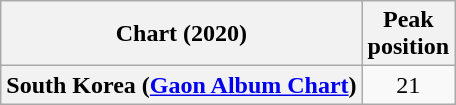<table class="wikitable sortable plainrowheaders" style="text-align:center">
<tr>
<th scope="col">Chart (2020)</th>
<th scope="col">Peak<br>position</th>
</tr>
<tr>
<th scope="row">South Korea (<a href='#'>Gaon Album Chart</a>)</th>
<td>21</td>
</tr>
</table>
